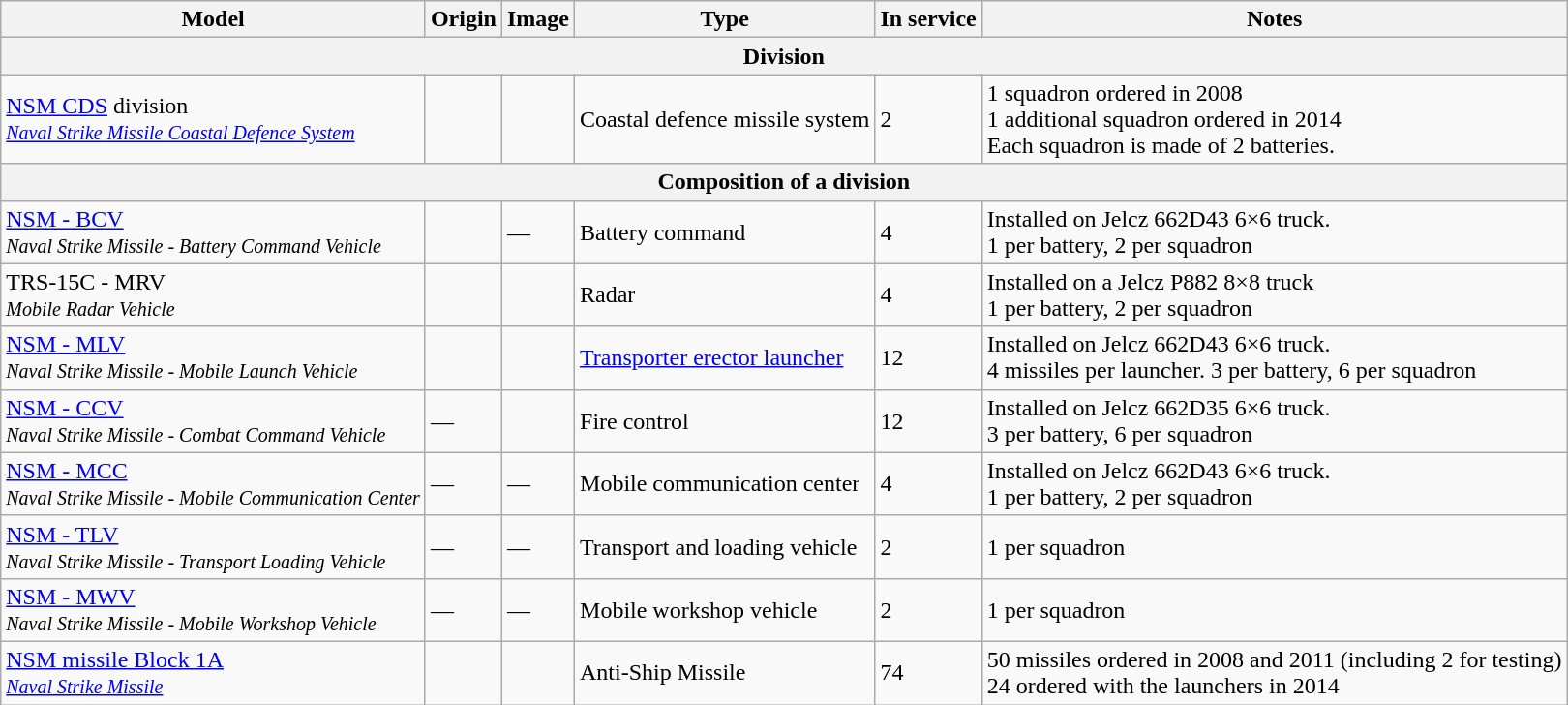<table class="wikitable">
<tr>
<th>Model</th>
<th>Origin</th>
<th>Image</th>
<th>Type</th>
<th>In service</th>
<th>Notes</th>
</tr>
<tr>
<th colspan="6">Division</th>
</tr>
<tr>
<td><a href='#'>NSM CDS</a> division<br><a href='#'><em><small>Naval Strike Missile Coastal Defence System</small></em></a></td>
<td></td>
<td></td>
<td>Coastal defence missile system</td>
<td>2</td>
<td>1 squadron ordered in 2008 <br>1 additional squadron ordered in 2014 <br>Each squadron is made of 2 batteries.</td>
</tr>
<tr>
<th colspan="6">Composition of a division</th>
</tr>
<tr>
<td><a href='#'>NSM - BCV</a><br><em><small>Naval Strike Missile - Battery Command Vehicle</small></em></td>
<td></td>
<td>—</td>
<td>Battery command</td>
<td>4</td>
<td>Installed on Jelcz 662D43 6×6 truck.<br>1 per battery, 2 per squadron </td>
</tr>
<tr>
<td>TRS-15C - MRV<br><em><small>Mobile Radar Vehicle</small></em></td>
<td></td>
<td></td>
<td>Radar</td>
<td>4</td>
<td>Installed on a Jelcz P882 8×8 truck<br>1 per battery, 2 per squadron </td>
</tr>
<tr>
<td><a href='#'>NSM - MLV</a><br><em><small>Naval Strike Missile - Mobile Launch  Vehicle</small></em></td>
<td><br></td>
<td></td>
<td><a href='#'>Transporter erector launcher</a></td>
<td>12</td>
<td>Installed on Jelcz 662D43 6×6 truck.<br>4 missiles per launcher. 
3 per battery, 6 per squadron </td>
</tr>
<tr>
<td><a href='#'>NSM - CCV</a><br><em><small>Naval Strike Missile - Combat Command Vehicle</small></em></td>
<td>—</td>
<td></td>
<td>Fire control</td>
<td>12</td>
<td>Installed on Jelcz 662D35 6×6 truck.<br>3 per battery, 6 per squadron </td>
</tr>
<tr>
<td><a href='#'>NSM - MCC</a><br><em><small>Naval Strike Missile - Mobile Communication Center</small></em></td>
<td>—</td>
<td>—</td>
<td>Mobile communication center</td>
<td>4</td>
<td>Installed on Jelcz 662D43 6×6 truck.<br>1 per battery, 2 per squadron </td>
</tr>
<tr>
<td><a href='#'>NSM - TLV</a><br><em><small>Naval Strike Missile - Transport Loading Vehicle</small></em></td>
<td>—</td>
<td>—</td>
<td>Transport and loading vehicle</td>
<td>2</td>
<td>1 per squadron </td>
</tr>
<tr>
<td><a href='#'>NSM - MWV</a><br><em><small>Naval Strike Missile - Mobile Workshop Vehicle</small></em></td>
<td>—</td>
<td>—</td>
<td>Mobile workshop vehicle</td>
<td>2</td>
<td>1 per squadron </td>
</tr>
<tr>
<td><a href='#'>NSM missile Block 1A</a><br><a href='#'><em><small>Naval Strike Missile</small></em></a></td>
<td></td>
<td></td>
<td>Anti-Ship Missile</td>
<td>74</td>
<td>50 missiles ordered in 2008 and 2011 (including 2 for testing) <br>24 ordered with the launchers in 2014 </td>
</tr>
</table>
